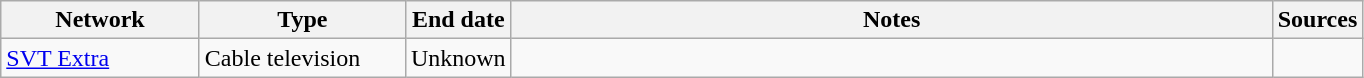<table class="wikitable">
<tr>
<th style="text-align:center; width:125px">Network</th>
<th style="text-align:center; width:130px">Type</th>
<th style="text-align:center; width:60px">End date</th>
<th style="text-align:center; width:500px">Notes</th>
<th style="text-align:center; width:30px">Sources</th>
</tr>
<tr>
<td><a href='#'>SVT Extra</a></td>
<td>Cable television</td>
<td>Unknown</td>
<td></td>
<td></td>
</tr>
</table>
